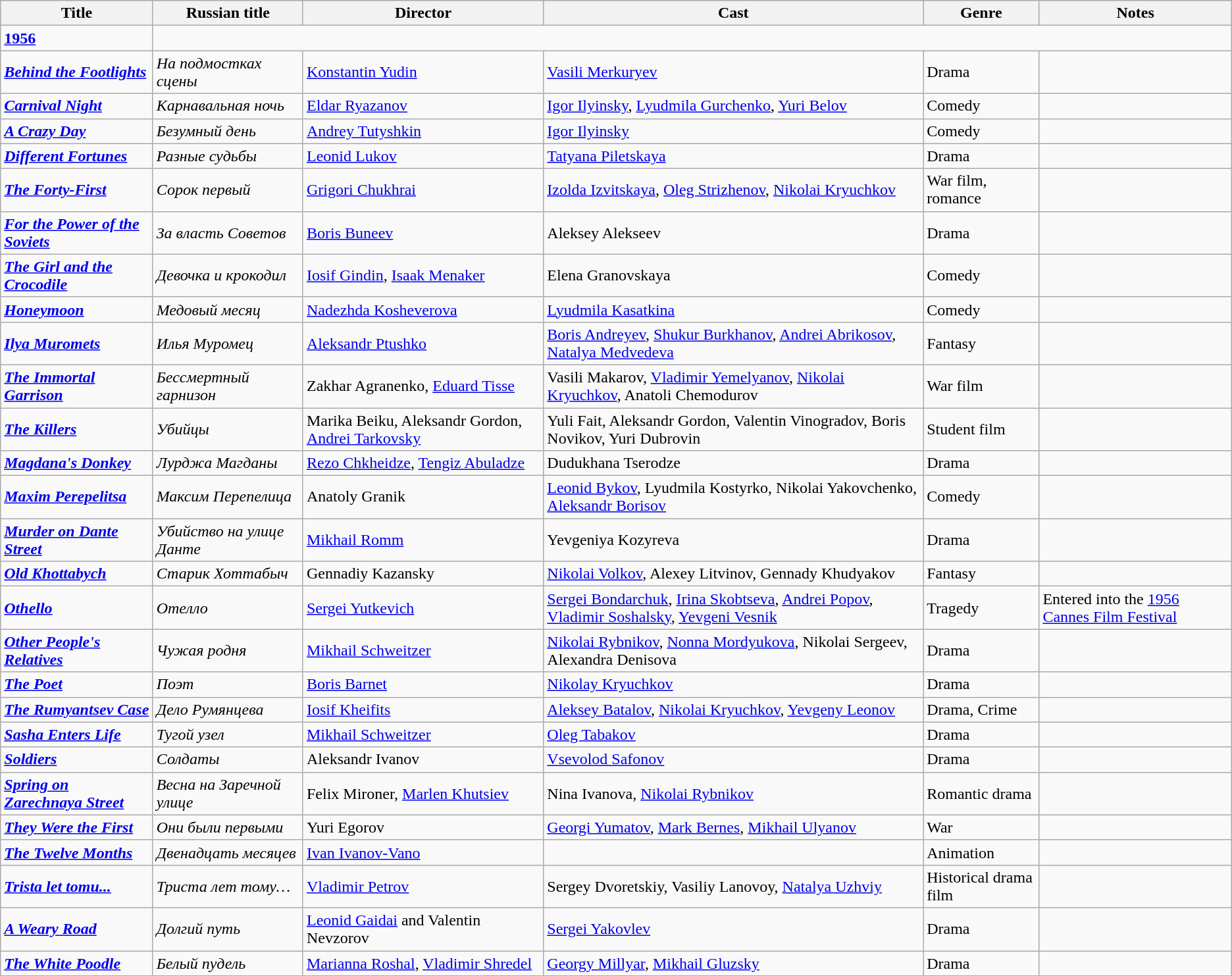<table class="wikitable">
<tr>
<th>Title</th>
<th>Russian title</th>
<th>Director</th>
<th>Cast</th>
<th>Genre</th>
<th>Notes</th>
</tr>
<tr>
<td><strong><a href='#'>1956</a></strong></td>
</tr>
<tr>
<td><strong><em><a href='#'>Behind the Footlights</a></em></strong></td>
<td><em>На подмостках сцены</em></td>
<td><a href='#'>Konstantin Yudin</a></td>
<td><a href='#'>Vasili Merkuryev</a></td>
<td>Drama</td>
<td></td>
</tr>
<tr>
<td><strong><em><a href='#'>Carnival Night</a></em></strong></td>
<td><em>Карнавальная ночь</em></td>
<td><a href='#'>Eldar Ryazanov</a></td>
<td><a href='#'>Igor Ilyinsky</a>, <a href='#'>Lyudmila Gurchenko</a>, <a href='#'>Yuri Belov</a></td>
<td>Comedy</td>
<td></td>
</tr>
<tr>
<td><strong><em><a href='#'>A Crazy Day</a></em></strong></td>
<td><em>Безумный день</em></td>
<td><a href='#'>Andrey Tutyshkin</a></td>
<td><a href='#'>Igor Ilyinsky</a></td>
<td>Comedy</td>
<td></td>
</tr>
<tr>
<td><strong><em><a href='#'>Different Fortunes</a></em></strong></td>
<td><em>Разные судьбы</em></td>
<td><a href='#'>Leonid Lukov</a></td>
<td><a href='#'>Tatyana Piletskaya</a></td>
<td>Drama</td>
<td></td>
</tr>
<tr>
<td><strong><em><a href='#'>The Forty-First</a></em></strong></td>
<td><em>Сорок первый</em></td>
<td><a href='#'>Grigori Chukhrai</a></td>
<td><a href='#'>Izolda Izvitskaya</a>, <a href='#'>Oleg Strizhenov</a>, <a href='#'>Nikolai Kryuchkov</a></td>
<td>War film, romance</td>
<td></td>
</tr>
<tr>
<td><strong><em><a href='#'>For the Power of the Soviets</a></em></strong></td>
<td><em>За власть Советов</em></td>
<td><a href='#'>Boris Buneev</a></td>
<td>Aleksey Alekseev</td>
<td>Drama</td>
<td></td>
</tr>
<tr>
<td><strong><em><a href='#'>The Girl and the Crocodile</a></em></strong></td>
<td><em>Девочка и крокодил</em></td>
<td><a href='#'>Iosif Gindin</a>, <a href='#'>Isaak Menaker</a></td>
<td>Elena Granovskaya</td>
<td>Comedy</td>
<td></td>
</tr>
<tr>
<td><strong><em><a href='#'>Honeymoon</a></em></strong></td>
<td><em>Медовый месяц</em></td>
<td><a href='#'>Nadezhda Kosheverova</a></td>
<td><a href='#'>Lyudmila Kasatkina</a></td>
<td>Comedy</td>
<td></td>
</tr>
<tr>
<td><strong><em><a href='#'>Ilya Muromets</a></em></strong></td>
<td><em>Илья Муромец</em></td>
<td><a href='#'>Aleksandr Ptushko</a></td>
<td><a href='#'>Boris Andreyev</a>, <a href='#'>Shukur Burkhanov</a>, <a href='#'>Andrei Abrikosov</a>, <a href='#'>Natalya Medvedeva</a></td>
<td>Fantasy</td>
<td></td>
</tr>
<tr>
<td><strong><em><a href='#'>The Immortal Garrison</a></em></strong></td>
<td><em>Бессмертный гарнизон</em></td>
<td>Zakhar Agranenko, <a href='#'>Eduard Tisse</a></td>
<td>Vasili Makarov, <a href='#'>Vladimir Yemelyanov</a>, <a href='#'>Nikolai Kryuchkov</a>, Anatoli Chemodurov</td>
<td>War film</td>
<td></td>
</tr>
<tr>
<td><strong><em><a href='#'>The Killers</a></em></strong></td>
<td><em>Убийцы</em></td>
<td>Marika Beiku, Aleksandr Gordon, <a href='#'>Andrei Tarkovsky</a></td>
<td>Yuli Fait, Aleksandr Gordon, Valentin Vinogradov, Boris Novikov, Yuri Dubrovin</td>
<td>Student film</td>
<td></td>
</tr>
<tr>
<td><strong><em><a href='#'>Magdana's Donkey</a></em></strong></td>
<td><em>Лурджа Магданы</em></td>
<td><a href='#'>Rezo Chkheidze</a>, <a href='#'>Tengiz Abuladze</a></td>
<td>Dudukhana Tserodze</td>
<td>Drama</td>
<td></td>
</tr>
<tr>
<td><strong><em><a href='#'>Maxim Perepelitsa</a></em></strong></td>
<td><em>Максим Перепелица</em></td>
<td>Anatoly Granik</td>
<td><a href='#'>Leonid Bykov</a>, Lyudmila Kostyrko, Nikolai Yakovchenko, <a href='#'>Aleksandr Borisov</a></td>
<td>Comedy</td>
<td></td>
</tr>
<tr>
<td><strong><em><a href='#'>Murder on Dante Street</a></em></strong></td>
<td><em>Убийство на улице Данте</em></td>
<td><a href='#'>Mikhail Romm</a></td>
<td>Yevgeniya Kozyreva</td>
<td>Drama</td>
<td></td>
</tr>
<tr>
<td><strong><em><a href='#'>Old Khottabych</a></em></strong></td>
<td><em>Старик Хоттабыч</em></td>
<td>Gennadiy Kazansky</td>
<td><a href='#'>Nikolai Volkov</a>, Alexey Litvinov, Gennady Khudyakov</td>
<td>Fantasy</td>
<td></td>
</tr>
<tr>
<td><strong><em><a href='#'>Othello</a></em></strong></td>
<td><em>Отелло</em></td>
<td><a href='#'>Sergei Yutkevich</a></td>
<td><a href='#'>Sergei Bondarchuk</a>, <a href='#'>Irina Skobtseva</a>, <a href='#'>Andrei Popov</a>, <a href='#'>Vladimir Soshalsky</a>, <a href='#'>Yevgeni Vesnik</a></td>
<td>Tragedy</td>
<td>Entered into the <a href='#'>1956 Cannes Film Festival</a></td>
</tr>
<tr>
<td><strong><em><a href='#'>Other People's Relatives</a></em></strong></td>
<td><em>Чужая родня</em></td>
<td><a href='#'>Mikhail Schweitzer</a></td>
<td><a href='#'>Nikolai Rybnikov</a>, <a href='#'>Nonna Mordyukova</a>, Nikolai Sergeev, Alexandra Denisova</td>
<td>Drama</td>
<td></td>
</tr>
<tr>
<td><strong><em><a href='#'>The Poet</a></em></strong></td>
<td><em>Поэт</em></td>
<td><a href='#'>Boris Barnet</a></td>
<td><a href='#'>Nikolay Kryuchkov</a></td>
<td>Drama</td>
<td></td>
</tr>
<tr>
<td><strong><em><a href='#'>The Rumyantsev Case</a></em></strong></td>
<td><em>Дело Румянцева</em></td>
<td><a href='#'>Iosif Kheifits</a></td>
<td><a href='#'>Aleksey Batalov</a>, <a href='#'>Nikolai Kryuchkov</a>, <a href='#'>Yevgeny Leonov</a></td>
<td>Drama, Crime</td>
<td></td>
</tr>
<tr>
<td><strong><em><a href='#'>Sasha Enters Life</a></em></strong></td>
<td><em>Тугой узел</em></td>
<td><a href='#'>Mikhail Schweitzer</a></td>
<td><a href='#'>Oleg Tabakov</a></td>
<td>Drama</td>
<td></td>
</tr>
<tr>
<td><strong><em><a href='#'>Soldiers</a></em></strong></td>
<td><em>Солдаты</em></td>
<td>Aleksandr Ivanov</td>
<td><a href='#'>Vsevolod Safonov</a></td>
<td>Drama</td>
<td></td>
</tr>
<tr>
<td><strong><em><a href='#'>Spring on Zarechnaya Street</a></em></strong></td>
<td><em>Весна на Заречной улице</em></td>
<td>Felix Mironer, <a href='#'>Marlen Khutsiev</a></td>
<td>Nina Ivanova, <a href='#'>Nikolai Rybnikov</a></td>
<td>Romantic drama</td>
<td></td>
</tr>
<tr>
<td><strong><em><a href='#'>They Were the First</a></em></strong></td>
<td><em>Они были первыми</em></td>
<td>Yuri Egorov</td>
<td><a href='#'>Georgi Yumatov</a>, <a href='#'>Mark Bernes</a>,  <a href='#'>Mikhail Ulyanov</a></td>
<td>War</td>
</tr>
<tr>
<td><strong><em><a href='#'>The Twelve Months</a></em></strong></td>
<td><em>Двенадцать месяцев</em></td>
<td><a href='#'>Ivan Ivanov-Vano</a></td>
<td></td>
<td>Animation</td>
<td></td>
</tr>
<tr>
<td><strong><em><a href='#'>Trista let tomu...</a></em></strong></td>
<td><em>Триста лет тому…</em></td>
<td><a href='#'>Vladimir Petrov</a></td>
<td>Sergey Dvoretskiy, Vasiliy Lanovoy, <a href='#'>Natalya Uzhviy</a></td>
<td>Historical drama film</td>
<td></td>
</tr>
<tr>
<td><strong><em><a href='#'>A Weary Road</a></em></strong></td>
<td><em>Долгий путь</em></td>
<td><a href='#'>Leonid Gaidai</a> and Valentin Nevzorov</td>
<td><a href='#'>Sergei Yakovlev</a></td>
<td>Drama</td>
<td></td>
</tr>
<tr>
<td><strong><em><a href='#'>The White Poodle</a></em></strong></td>
<td><em>Белый пудель</em></td>
<td><a href='#'>Marianna Roshal</a>, <a href='#'>Vladimir Shredel</a></td>
<td><a href='#'>Georgy Millyar</a>, <a href='#'>Mikhail Gluzsky</a></td>
<td>Drama</td>
<td></td>
</tr>
<tr>
</tr>
</table>
